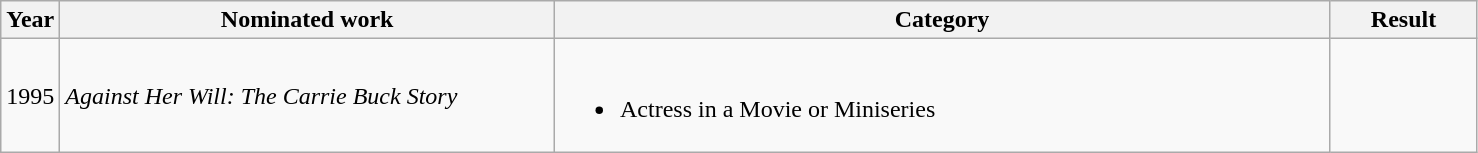<table class=wikitable>
<tr>
<th width=4%>Year</th>
<th width=33.5%>Nominated work</th>
<th width=52.5%>Category</th>
<th width=10%>Result</th>
</tr>
<tr>
<td>1995</td>
<td><em>Against Her Will: The Carrie Buck Story</em></td>
<td><br><ul><li>Actress in a Movie or Miniseries</li></ul></td>
<td></td>
</tr>
</table>
